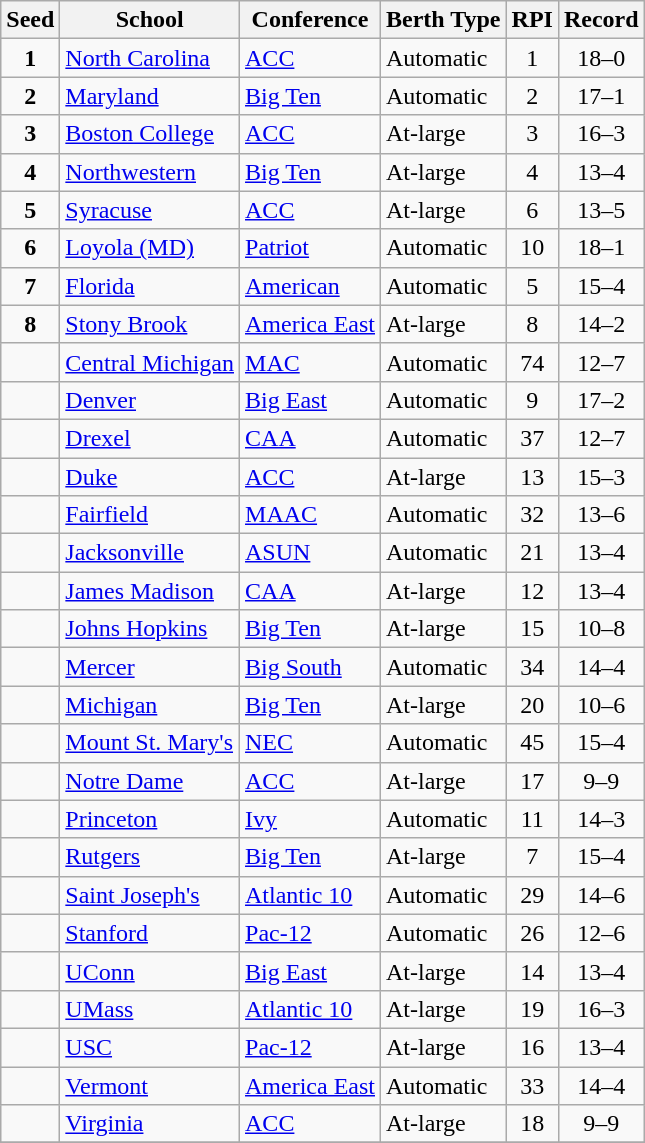<table class="wikitable sortable">
<tr>
<th>Seed</th>
<th>School</th>
<th>Conference</th>
<th>Berth Type</th>
<th>RPI</th>
<th>Record</th>
</tr>
<tr>
<td align=center><strong>1</strong></td>
<td><a href='#'>North Carolina</a></td>
<td><a href='#'>ACC</a></td>
<td>Automatic</td>
<td align=center>1</td>
<td align=center>18–0</td>
</tr>
<tr>
<td align=center><strong>2</strong></td>
<td><a href='#'>Maryland</a></td>
<td><a href='#'>Big Ten</a></td>
<td>Automatic</td>
<td align=center>2</td>
<td align=center>17–1</td>
</tr>
<tr>
<td align=center><strong>3</strong></td>
<td><a href='#'>Boston College</a></td>
<td><a href='#'>ACC</a></td>
<td>At-large</td>
<td align=center>3</td>
<td align=center>16–3</td>
</tr>
<tr>
<td align=center><strong>4</strong></td>
<td><a href='#'>Northwestern</a></td>
<td><a href='#'>Big Ten</a></td>
<td>At-large</td>
<td align=center>4</td>
<td align=center>13–4</td>
</tr>
<tr>
<td align=center><strong>5</strong></td>
<td><a href='#'>Syracuse</a></td>
<td><a href='#'>ACC</a></td>
<td>At-large</td>
<td align=center>6</td>
<td align=center>13–5</td>
</tr>
<tr>
<td align=center><strong>6</strong></td>
<td><a href='#'>Loyola (MD)</a></td>
<td><a href='#'>Patriot</a></td>
<td>Automatic</td>
<td align=center>10</td>
<td align=center>18–1</td>
</tr>
<tr>
<td align=center><strong>7</strong></td>
<td><a href='#'>Florida</a></td>
<td><a href='#'>American</a></td>
<td>Automatic</td>
<td align=center>5</td>
<td align=center>15–4</td>
</tr>
<tr>
<td align=center><strong>8</strong></td>
<td><a href='#'>Stony Brook</a></td>
<td><a href='#'>America East</a></td>
<td>At-large</td>
<td align=center>8</td>
<td align=center>14–2</td>
</tr>
<tr>
<td></td>
<td><a href='#'>Central Michigan</a></td>
<td><a href='#'>MAC</a></td>
<td>Automatic</td>
<td align=center>74</td>
<td align=center>12–7</td>
</tr>
<tr>
<td></td>
<td><a href='#'>Denver</a></td>
<td><a href='#'>Big East</a></td>
<td>Automatic</td>
<td align=center>9</td>
<td align=center>17–2</td>
</tr>
<tr>
<td></td>
<td><a href='#'>Drexel</a></td>
<td><a href='#'>CAA</a></td>
<td>Automatic</td>
<td align=center>37</td>
<td align=center>12–7</td>
</tr>
<tr>
<td></td>
<td><a href='#'>Duke</a></td>
<td><a href='#'>ACC</a></td>
<td>At-large</td>
<td align=center>13</td>
<td align=center>15–3</td>
</tr>
<tr>
<td></td>
<td><a href='#'>Fairfield</a></td>
<td><a href='#'>MAAC</a></td>
<td>Automatic</td>
<td align=center>32</td>
<td align=center>13–6</td>
</tr>
<tr>
<td></td>
<td><a href='#'>Jacksonville</a></td>
<td><a href='#'>ASUN</a></td>
<td>Automatic</td>
<td align=center>21</td>
<td align=center>13–4</td>
</tr>
<tr>
<td></td>
<td><a href='#'>James Madison</a></td>
<td><a href='#'>CAA</a></td>
<td>At-large</td>
<td align=center>12</td>
<td align=center>13–4</td>
</tr>
<tr>
<td></td>
<td><a href='#'>Johns Hopkins</a></td>
<td><a href='#'>Big Ten</a></td>
<td>At-large</td>
<td align=center>15</td>
<td align=center>10–8</td>
</tr>
<tr>
<td></td>
<td><a href='#'>Mercer</a></td>
<td><a href='#'>Big South</a></td>
<td>Automatic</td>
<td align=center>34</td>
<td align=center>14–4</td>
</tr>
<tr>
<td></td>
<td><a href='#'>Michigan</a></td>
<td><a href='#'>Big Ten</a></td>
<td>At-large</td>
<td align=center>20</td>
<td align=center>10–6</td>
</tr>
<tr>
<td></td>
<td><a href='#'>Mount St. Mary's</a></td>
<td><a href='#'>NEC</a></td>
<td>Automatic</td>
<td align=center>45</td>
<td align=center>15–4</td>
</tr>
<tr>
<td></td>
<td><a href='#'>Notre Dame</a></td>
<td><a href='#'>ACC</a></td>
<td>At-large</td>
<td align=center>17</td>
<td align=center>9–9</td>
</tr>
<tr>
<td></td>
<td><a href='#'>Princeton</a></td>
<td><a href='#'>Ivy</a></td>
<td>Automatic</td>
<td align=center>11</td>
<td align=center>14–3</td>
</tr>
<tr>
<td></td>
<td><a href='#'>Rutgers</a></td>
<td><a href='#'>Big Ten</a></td>
<td>At-large</td>
<td align=center>7</td>
<td align=center>15–4</td>
</tr>
<tr>
<td></td>
<td><a href='#'>Saint Joseph's</a></td>
<td><a href='#'>Atlantic 10</a></td>
<td>Automatic</td>
<td align=center>29</td>
<td align=center>14–6</td>
</tr>
<tr>
<td></td>
<td><a href='#'>Stanford</a></td>
<td><a href='#'>Pac-12</a></td>
<td>Automatic</td>
<td align=center>26</td>
<td align=center>12–6</td>
</tr>
<tr>
<td></td>
<td><a href='#'>UConn</a></td>
<td><a href='#'>Big East</a></td>
<td>At-large</td>
<td align=center>14</td>
<td align=center>13–4</td>
</tr>
<tr>
<td></td>
<td><a href='#'>UMass</a></td>
<td><a href='#'>Atlantic 10</a></td>
<td>At-large</td>
<td align=center>19</td>
<td align=center>16–3</td>
</tr>
<tr>
<td></td>
<td><a href='#'>USC</a></td>
<td><a href='#'>Pac-12</a></td>
<td>At-large</td>
<td align=center>16</td>
<td align=center>13–4</td>
</tr>
<tr>
<td></td>
<td><a href='#'>Vermont</a></td>
<td><a href='#'>America East</a></td>
<td>Automatic</td>
<td align=center>33</td>
<td align=center>14–4</td>
</tr>
<tr>
<td></td>
<td><a href='#'>Virginia</a></td>
<td><a href='#'>ACC</a></td>
<td>At-large</td>
<td align=center>18</td>
<td align=center>9–9</td>
</tr>
<tr>
</tr>
</table>
